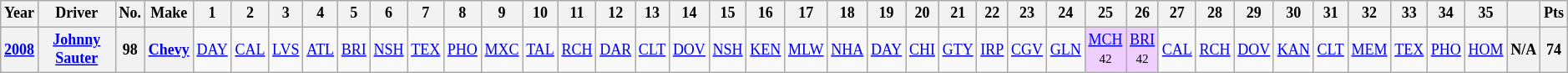<table class="wikitable" style="text-align:center; font-size:75%">
<tr>
<th>Year</th>
<th>Driver</th>
<th>No.</th>
<th>Make</th>
<th>1</th>
<th>2</th>
<th>3</th>
<th>4</th>
<th>5</th>
<th>6</th>
<th>7</th>
<th>8</th>
<th>9</th>
<th>10</th>
<th>11</th>
<th>12</th>
<th>13</th>
<th>14</th>
<th>15</th>
<th>16</th>
<th>17</th>
<th>18</th>
<th>19</th>
<th>20</th>
<th>21</th>
<th>22</th>
<th>23</th>
<th>24</th>
<th>25</th>
<th>26</th>
<th>27</th>
<th>28</th>
<th>29</th>
<th>30</th>
<th>31</th>
<th>32</th>
<th>33</th>
<th>34</th>
<th>35</th>
<th></th>
<th>Pts</th>
</tr>
<tr>
<th><a href='#'>2008</a></th>
<th><a href='#'>Johnny Sauter</a></th>
<th>98</th>
<th><a href='#'>Chevy</a></th>
<td><a href='#'>DAY</a></td>
<td><a href='#'>CAL</a></td>
<td><a href='#'>LVS</a></td>
<td><a href='#'>ATL</a></td>
<td><a href='#'>BRI</a></td>
<td><a href='#'>NSH</a></td>
<td><a href='#'>TEX</a></td>
<td><a href='#'>PHO</a></td>
<td><a href='#'>MXC</a></td>
<td><a href='#'>TAL</a></td>
<td><a href='#'>RCH</a></td>
<td><a href='#'>DAR</a></td>
<td><a href='#'>CLT</a></td>
<td><a href='#'>DOV</a></td>
<td><a href='#'>NSH</a></td>
<td><a href='#'>KEN</a></td>
<td><a href='#'>MLW</a></td>
<td><a href='#'>NHA</a></td>
<td><a href='#'>DAY</a></td>
<td><a href='#'>CHI</a></td>
<td><a href='#'>GTY</a></td>
<td><a href='#'>IRP</a></td>
<td><a href='#'>CGV</a></td>
<td><a href='#'>GLN</a></td>
<td style="background:#EFCFFF;"><a href='#'>MCH</a><br><small>42</small></td>
<td style="background:#EFCFFF;"><a href='#'>BRI</a><br><small>42</small></td>
<td><a href='#'>CAL</a></td>
<td><a href='#'>RCH</a></td>
<td><a href='#'>DOV</a></td>
<td><a href='#'>KAN</a></td>
<td><a href='#'>CLT</a></td>
<td><a href='#'>MEM</a></td>
<td><a href='#'>TEX</a></td>
<td><a href='#'>PHO</a></td>
<td><a href='#'>HOM</a></td>
<th>N/A</th>
<th>74</th>
</tr>
</table>
